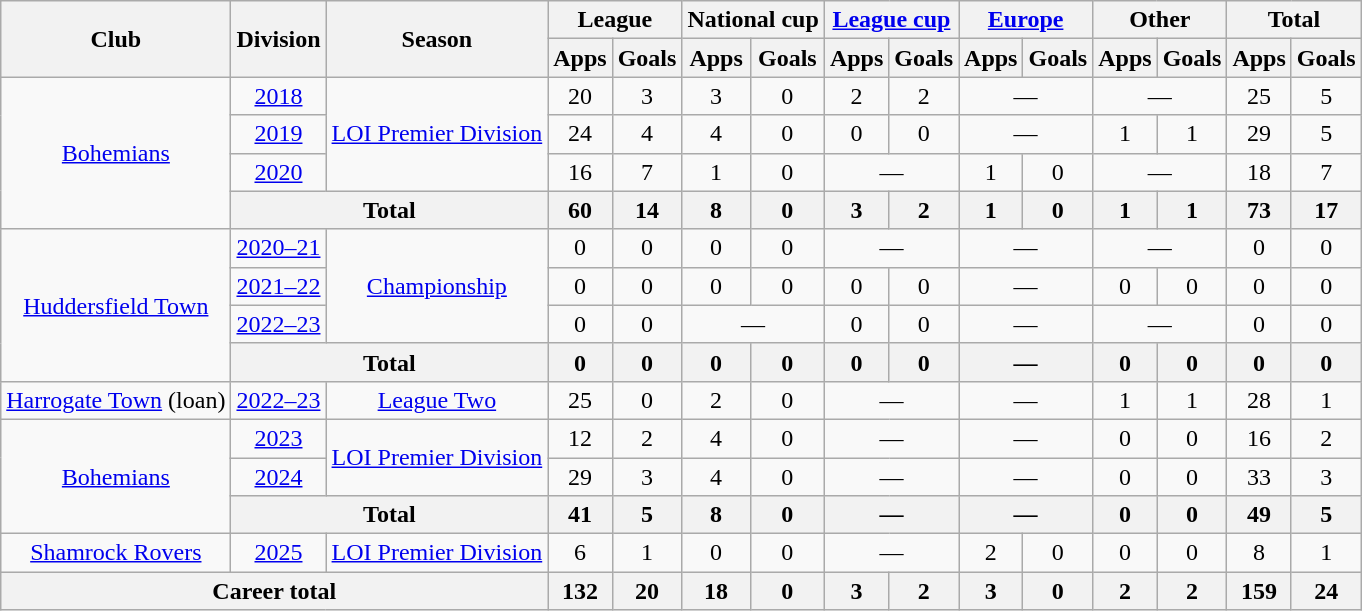<table class=wikitable style="text-align: center">
<tr>
<th rowspan="2">Club</th>
<th rowspan="2">Division</th>
<th rowspan="2">Season</th>
<th colspan="2">League</th>
<th colspan="2">National cup</th>
<th colspan="2"><a href='#'>League cup</a></th>
<th colspan="2"><a href='#'>Europe</a></th>
<th colspan="2">Other</th>
<th colspan="2">Total</th>
</tr>
<tr>
<th>Apps</th>
<th>Goals</th>
<th>Apps</th>
<th>Goals</th>
<th>Apps</th>
<th>Goals</th>
<th>Apps</th>
<th>Goals</th>
<th>Apps</th>
<th>Goals</th>
<th>Apps</th>
<th>Goals</th>
</tr>
<tr>
<td rowspan="4"><a href='#'>Bohemians</a></td>
<td><a href='#'>2018</a></td>
<td rowspan="3"><a href='#'>LOI Premier Division</a></td>
<td>20</td>
<td>3</td>
<td>3</td>
<td>0</td>
<td>2</td>
<td>2</td>
<td colspan="2">—</td>
<td colspan="2">—</td>
<td>25</td>
<td>5</td>
</tr>
<tr>
<td><a href='#'>2019</a></td>
<td>24</td>
<td>4</td>
<td>4</td>
<td>0</td>
<td>0</td>
<td>0</td>
<td colspan="2">—</td>
<td>1</td>
<td>1</td>
<td>29</td>
<td>5</td>
</tr>
<tr>
<td><a href='#'>2020</a></td>
<td>16</td>
<td>7</td>
<td>1</td>
<td>0</td>
<td colspan="2">—</td>
<td>1</td>
<td>0</td>
<td colspan="2">—</td>
<td>18</td>
<td>7</td>
</tr>
<tr>
<th colspan="2">Total</th>
<th>60</th>
<th>14</th>
<th>8</th>
<th>0</th>
<th>3</th>
<th>2</th>
<th>1</th>
<th>0</th>
<th>1</th>
<th>1</th>
<th>73</th>
<th>17</th>
</tr>
<tr>
<td rowspan="4"><a href='#'>Huddersfield Town</a></td>
<td><a href='#'>2020–21</a></td>
<td rowspan="3"><a href='#'>Championship</a></td>
<td>0</td>
<td>0</td>
<td>0</td>
<td>0</td>
<td colspan="2">—</td>
<td colspan="2">—</td>
<td colspan="2">—</td>
<td>0</td>
<td>0</td>
</tr>
<tr>
<td><a href='#'>2021–22</a></td>
<td>0</td>
<td>0</td>
<td>0</td>
<td>0</td>
<td>0</td>
<td>0</td>
<td colspan="2">—</td>
<td>0</td>
<td>0</td>
<td>0</td>
<td>0</td>
</tr>
<tr>
<td><a href='#'>2022–23</a></td>
<td>0</td>
<td>0</td>
<td colspan="2">—</td>
<td>0</td>
<td>0</td>
<td colspan="2">—</td>
<td colspan="2">—</td>
<td>0</td>
<td>0</td>
</tr>
<tr>
<th colspan="2">Total</th>
<th>0</th>
<th>0</th>
<th>0</th>
<th>0</th>
<th>0</th>
<th>0</th>
<th colspan="2">—</th>
<th>0</th>
<th>0</th>
<th>0</th>
<th>0</th>
</tr>
<tr>
<td><a href='#'>Harrogate Town</a> (loan)</td>
<td><a href='#'>2022–23</a></td>
<td><a href='#'>League Two</a></td>
<td>25</td>
<td>0</td>
<td>2</td>
<td>0</td>
<td colspan="2">—</td>
<td colspan="2">—</td>
<td>1</td>
<td>1</td>
<td>28</td>
<td>1</td>
</tr>
<tr>
<td rowspan="3"><a href='#'>Bohemians</a></td>
<td><a href='#'>2023</a></td>
<td rowspan="2"><a href='#'>LOI Premier Division</a></td>
<td>12</td>
<td>2</td>
<td>4</td>
<td>0</td>
<td colspan="2">—</td>
<td colspan="2">—</td>
<td>0</td>
<td>0</td>
<td>16</td>
<td>2</td>
</tr>
<tr>
<td><a href='#'>2024</a></td>
<td>29</td>
<td>3</td>
<td>4</td>
<td>0</td>
<td colspan="2">—</td>
<td colspan="2">—</td>
<td>0</td>
<td>0</td>
<td>33</td>
<td>3</td>
</tr>
<tr>
<th colspan="2">Total</th>
<th>41</th>
<th>5</th>
<th>8</th>
<th>0</th>
<th colspan="2">—</th>
<th colspan="2">—</th>
<th>0</th>
<th>0</th>
<th>49</th>
<th>5</th>
</tr>
<tr>
<td><a href='#'>Shamrock Rovers</a></td>
<td><a href='#'>2025</a></td>
<td><a href='#'>LOI Premier Division</a></td>
<td>6</td>
<td>1</td>
<td>0</td>
<td>0</td>
<td colspan="2">—</td>
<td>2</td>
<td>0</td>
<td>0</td>
<td>0</td>
<td>8</td>
<td>1</td>
</tr>
<tr>
<th colspan="3">Career total</th>
<th>132</th>
<th>20</th>
<th>18</th>
<th>0</th>
<th>3</th>
<th>2</th>
<th>3</th>
<th>0</th>
<th>2</th>
<th>2</th>
<th>159</th>
<th>24</th>
</tr>
</table>
